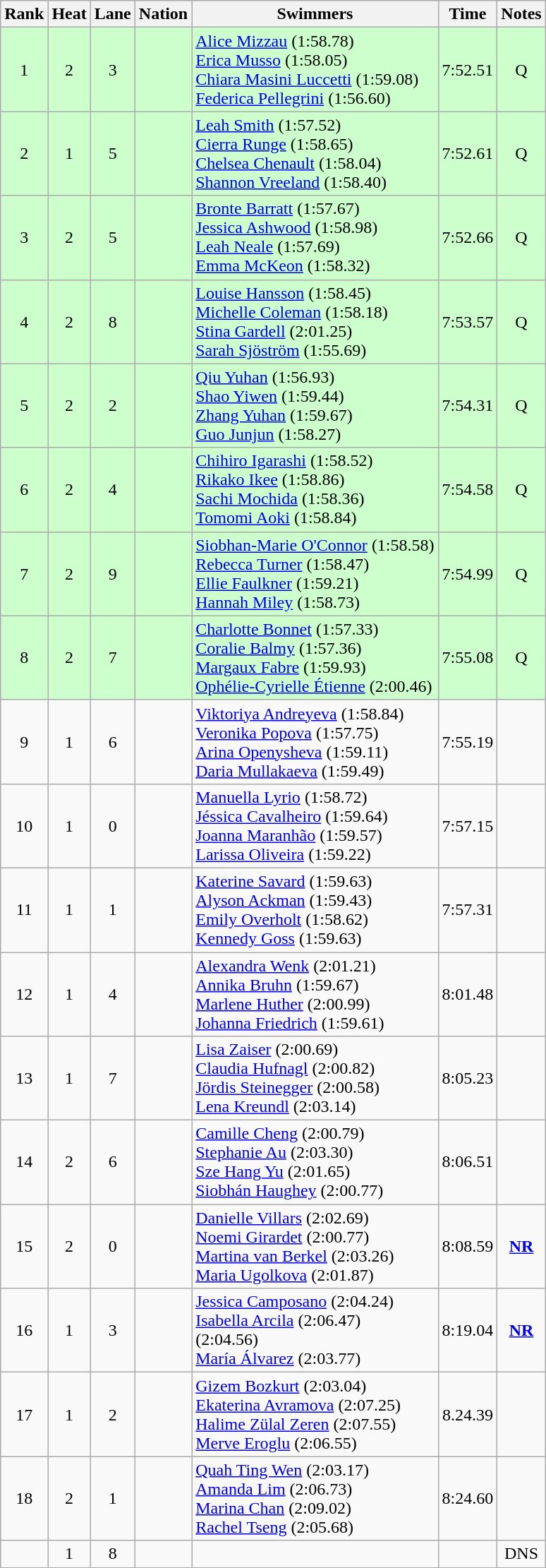<table class="wikitable sortable" style="text-align:center">
<tr>
<th>Rank</th>
<th>Heat</th>
<th>Lane</th>
<th>Nation</th>
<th>Swimmers</th>
<th>Time</th>
<th>Notes</th>
</tr>
<tr bgcolor=ccffcc>
<td>1</td>
<td>2</td>
<td>3</td>
<td align=left></td>
<td align=left><a href='#'>Alice Mizzau</a> (1:58.78)<br><a href='#'>Erica Musso</a> (1:58.05)<br><a href='#'>Chiara Masini Luccetti</a> (1:59.08)<br><a href='#'>Federica Pellegrini</a> (1:56.60)</td>
<td>7:52.51</td>
<td>Q</td>
</tr>
<tr bgcolor=ccffcc>
<td>2</td>
<td>1</td>
<td>5</td>
<td align=left></td>
<td align=left><a href='#'>Leah Smith</a> (1:57.52)<br><a href='#'>Cierra Runge</a> (1:58.65)<br><a href='#'>Chelsea Chenault</a> (1:58.04)<br><a href='#'>Shannon Vreeland</a> (1:58.40)</td>
<td>7:52.61</td>
<td>Q</td>
</tr>
<tr bgcolor=ccffcc>
<td>3</td>
<td>2</td>
<td>5</td>
<td align=left></td>
<td align=left><a href='#'>Bronte Barratt</a> (1:57.67)<br><a href='#'>Jessica Ashwood</a> (1:58.98)<br><a href='#'>Leah Neale</a> (1:57.69)<br><a href='#'>Emma McKeon</a> (1:58.32)</td>
<td>7:52.66</td>
<td>Q</td>
</tr>
<tr bgcolor=ccffcc>
<td>4</td>
<td>2</td>
<td>8</td>
<td align=left></td>
<td align=left><a href='#'>Louise Hansson</a> (1:58.45)<br><a href='#'>Michelle Coleman</a> (1:58.18)<br><a href='#'>Stina Gardell</a> (2:01.25)<br><a href='#'>Sarah Sjöström</a> (1:55.69)</td>
<td>7:53.57</td>
<td>Q</td>
</tr>
<tr bgcolor=ccffcc>
<td>5</td>
<td>2</td>
<td>2</td>
<td align=left></td>
<td align=left><a href='#'>Qiu Yuhan</a> (1:56.93)<br><a href='#'>Shao Yiwen</a> (1:59.44)<br><a href='#'>Zhang Yuhan</a> (1:59.67)<br><a href='#'>Guo Junjun</a> (1:58.27)</td>
<td>7:54.31</td>
<td>Q</td>
</tr>
<tr bgcolor=ccffcc>
<td>6</td>
<td>2</td>
<td>4</td>
<td align=left></td>
<td align=left><a href='#'>Chihiro Igarashi</a> (1:58.52)<br><a href='#'>Rikako Ikee</a> (1:58.86)<br><a href='#'>Sachi Mochida</a> (1:58.36)<br><a href='#'>Tomomi Aoki</a> (1:58.84)</td>
<td>7:54.58</td>
<td>Q</td>
</tr>
<tr bgcolor=ccffcc>
<td>7</td>
<td>2</td>
<td>9</td>
<td align=left></td>
<td align=left><a href='#'>Siobhan-Marie O'Connor</a> (1:58.58)<br><a href='#'>Rebecca Turner</a> (1:58.47)<br><a href='#'>Ellie Faulkner</a> (1:59.21)<br><a href='#'>Hannah Miley</a> (1:58.73)</td>
<td>7:54.99</td>
<td>Q</td>
</tr>
<tr bgcolor=ccffcc>
<td>8</td>
<td>2</td>
<td>7</td>
<td align=left></td>
<td align=left><a href='#'>Charlotte Bonnet</a> (1:57.33)<br><a href='#'>Coralie Balmy</a> (1:57.36)<br><a href='#'>Margaux Fabre</a> (1:59.93)<br><a href='#'>Ophélie-Cyrielle Étienne</a> (2:00.46)</td>
<td>7:55.08</td>
<td>Q</td>
</tr>
<tr>
<td>9</td>
<td>1</td>
<td>6</td>
<td align=left></td>
<td align=left><a href='#'>Viktoriya Andreyeva</a> (1:58.84)<br><a href='#'>Veronika Popova</a> (1:57.75)<br><a href='#'>Arina Openysheva</a> (1:59.11)<br><a href='#'>Daria Mullakaeva</a> (1:59.49)</td>
<td>7:55.19</td>
<td></td>
</tr>
<tr>
<td>10</td>
<td>1</td>
<td>0</td>
<td align=left></td>
<td align=left><a href='#'>Manuella Lyrio</a> (1:58.72)<br><a href='#'>Jéssica Cavalheiro</a> (1:59.64)<br><a href='#'>Joanna Maranhão</a> (1:59.57)<br><a href='#'>Larissa Oliveira</a> (1:59.22)</td>
<td>7:57.15</td>
<td></td>
</tr>
<tr>
<td>11</td>
<td>1</td>
<td>1</td>
<td align=left></td>
<td align=left><a href='#'>Katerine Savard</a> (1:59.63)<br><a href='#'>Alyson Ackman</a> (1:59.43)<br><a href='#'>Emily Overholt</a> (1:58.62)<br><a href='#'>Kennedy Goss</a> (1:59.63)</td>
<td>7:57.31</td>
<td></td>
</tr>
<tr>
<td>12</td>
<td>1</td>
<td>4</td>
<td align=left></td>
<td align=left><a href='#'>Alexandra Wenk</a> (2:01.21)<br><a href='#'>Annika Bruhn</a> (1:59.67)<br><a href='#'>Marlene Huther</a> (2:00.99)<br><a href='#'>Johanna Friedrich</a> (1:59.61)</td>
<td>8:01.48</td>
<td></td>
</tr>
<tr>
<td>13</td>
<td>1</td>
<td>7</td>
<td align=left></td>
<td align=left><a href='#'>Lisa Zaiser</a> (2:00.69)<br><a href='#'>Claudia Hufnagl</a> (2:00.82)<br><a href='#'>Jördis Steinegger</a> (2:00.58)<br><a href='#'>Lena Kreundl</a> (2:03.14)</td>
<td>8:05.23</td>
<td></td>
</tr>
<tr>
<td>14</td>
<td>2</td>
<td>6</td>
<td align=left></td>
<td align=left><a href='#'>Camille Cheng</a> (2:00.79)<br><a href='#'>Stephanie Au</a> (2:03.30)<br><a href='#'>Sze Hang Yu</a> (2:01.65)<br><a href='#'>Siobhán Haughey</a> (2:00.77)</td>
<td>8:06.51</td>
<td></td>
</tr>
<tr>
<td>15</td>
<td>2</td>
<td>0</td>
<td align=left></td>
<td align=left><a href='#'>Danielle Villars</a> (2:02.69)<br><a href='#'>Noemi Girardet</a> (2:00.77)<br><a href='#'>Martina van Berkel</a> (2:03.26)<br><a href='#'>Maria Ugolkova</a> (2:01.87)</td>
<td>8:08.59</td>
<td><strong><a href='#'>NR</a></strong></td>
</tr>
<tr>
<td>16</td>
<td>1</td>
<td>3</td>
<td align=left></td>
<td align=left><a href='#'>Jessica Camposano</a> (2:04.24)<br><a href='#'>Isabella Arcila</a> (2:06.47)<br> (2:04.56)<br><a href='#'>María Álvarez</a> (2:03.77)</td>
<td>8:19.04</td>
<td><strong><a href='#'>NR</a></strong></td>
</tr>
<tr>
<td>17</td>
<td>1</td>
<td>2</td>
<td align=left></td>
<td align=left><a href='#'>Gizem Bozkurt</a> (2:03.04)<br><a href='#'>Ekaterina Avramova</a> (2:07.25)<br><a href='#'>Halime Zülal Zeren</a> (2:07.55)<br><a href='#'>Merve Eroglu</a> (2:06.55)</td>
<td>8.24.39</td>
<td></td>
</tr>
<tr>
<td>18</td>
<td>2</td>
<td>1</td>
<td align=left></td>
<td align=left><a href='#'>Quah Ting Wen</a> (2:03.17)<br><a href='#'>Amanda Lim</a> (2:06.73)<br><a href='#'>Marina Chan</a> (2:09.02)<br><a href='#'>Rachel Tseng</a> (2:05.68)</td>
<td>8:24.60</td>
<td></td>
</tr>
<tr>
<td></td>
<td>1</td>
<td>8</td>
<td align=left></td>
<td align=left></td>
<td></td>
<td>DNS</td>
</tr>
</table>
